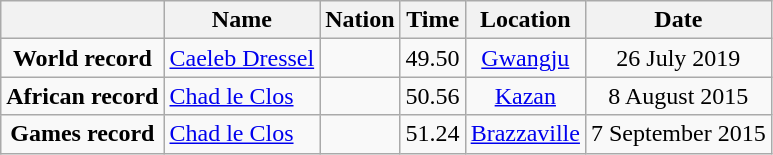<table class=wikitable style=text-align:center>
<tr>
<th></th>
<th>Name</th>
<th>Nation</th>
<th>Time</th>
<th>Location</th>
<th>Date</th>
</tr>
<tr>
<td><strong>World record</strong></td>
<td align=left><a href='#'>Caeleb Dressel</a></td>
<td align=left></td>
<td align=left>49.50</td>
<td><a href='#'>Gwangju</a></td>
<td>26 July 2019</td>
</tr>
<tr>
<td><strong>African record</strong></td>
<td align=left><a href='#'>Chad le Clos</a></td>
<td align=left></td>
<td align=left>50.56</td>
<td><a href='#'>Kazan</a></td>
<td>8 August 2015</td>
</tr>
<tr>
<td><strong>Games record</strong></td>
<td align=left><a href='#'>Chad le Clos</a></td>
<td align=left></td>
<td align=left>51.24</td>
<td><a href='#'>Brazzaville</a></td>
<td>7 September 2015</td>
</tr>
</table>
